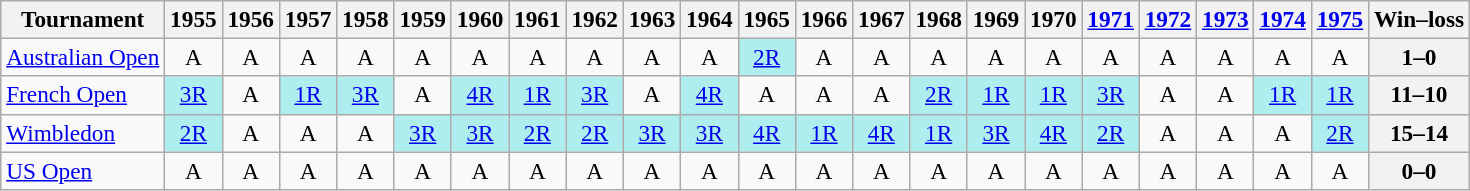<table class=wikitable style=text-align:center;font-size:97%>
<tr>
<th>Tournament</th>
<th>1955</th>
<th>1956</th>
<th>1957</th>
<th>1958</th>
<th>1959</th>
<th>1960</th>
<th>1961</th>
<th>1962</th>
<th>1963</th>
<th>1964</th>
<th>1965</th>
<th>1966</th>
<th>1967</th>
<th>1968</th>
<th>1969</th>
<th>1970</th>
<th><a href='#'>1971</a></th>
<th><a href='#'>1972</a></th>
<th><a href='#'>1973</a></th>
<th><a href='#'>1974</a></th>
<th><a href='#'>1975</a></th>
<th>Win–loss</th>
</tr>
<tr>
<td align=left><a href='#'>Australian Open</a></td>
<td>A</td>
<td>A</td>
<td>A</td>
<td>A</td>
<td>A</td>
<td>A</td>
<td>A</td>
<td>A</td>
<td>A</td>
<td>A</td>
<td bgcolor=afeeee><a href='#'>2R</a></td>
<td>A</td>
<td>A</td>
<td>A</td>
<td>A</td>
<td>A</td>
<td>A</td>
<td>A</td>
<td>A</td>
<td>A</td>
<td>A</td>
<th>1–0</th>
</tr>
<tr>
<td align=left><a href='#'>French Open</a></td>
<td bgcolor=afeeee><a href='#'>3R</a></td>
<td>A</td>
<td bgcolor=afeeee><a href='#'>1R</a></td>
<td bgcolor=afeeee><a href='#'>3R</a></td>
<td>A</td>
<td bgcolor=afeeee><a href='#'>4R</a></td>
<td bgcolor=afeeee><a href='#'>1R</a></td>
<td bgcolor=afeeee><a href='#'>3R</a></td>
<td>A</td>
<td bgcolor=afeeee><a href='#'>4R</a></td>
<td>A</td>
<td>A</td>
<td>A</td>
<td bgcolor=afeeee><a href='#'>2R</a></td>
<td bgcolor=afeeee><a href='#'>1R</a></td>
<td bgcolor=afeeee><a href='#'>1R</a></td>
<td bgcolor=afeeee><a href='#'>3R</a></td>
<td>A</td>
<td>A</td>
<td bgcolor=afeeee><a href='#'>1R</a></td>
<td bgcolor=afeeee><a href='#'>1R</a></td>
<th>11–10</th>
</tr>
<tr>
<td align=left><a href='#'>Wimbledon</a></td>
<td bgcolor=afeeee><a href='#'>2R</a></td>
<td>A</td>
<td>A</td>
<td>A</td>
<td bgcolor=afeeee><a href='#'>3R</a></td>
<td bgcolor=afeeee><a href='#'>3R</a></td>
<td bgcolor=afeeee><a href='#'>2R</a></td>
<td bgcolor=afeeee><a href='#'>2R</a></td>
<td bgcolor=afeeee><a href='#'>3R</a></td>
<td bgcolor=afeeee><a href='#'>3R</a></td>
<td bgcolor=afeeee><a href='#'>4R</a></td>
<td bgcolor=afeeee><a href='#'>1R</a></td>
<td bgcolor=afeeee><a href='#'>4R</a></td>
<td bgcolor=afeeee><a href='#'>1R</a></td>
<td bgcolor=afeeee><a href='#'>3R</a></td>
<td bgcolor=afeeee><a href='#'>4R</a></td>
<td bgcolor=afeeee><a href='#'>2R</a></td>
<td>A</td>
<td>A</td>
<td>A</td>
<td bgcolor=afeeee><a href='#'>2R</a></td>
<th>15–14</th>
</tr>
<tr>
<td align=left><a href='#'>US Open</a></td>
<td>A</td>
<td>A</td>
<td>A</td>
<td>A</td>
<td>A</td>
<td>A</td>
<td>A</td>
<td>A</td>
<td>A</td>
<td>A</td>
<td>A</td>
<td>A</td>
<td>A</td>
<td>A</td>
<td>A</td>
<td>A</td>
<td>A</td>
<td>A</td>
<td>A</td>
<td>A</td>
<td>A</td>
<th>0–0</th>
</tr>
</table>
